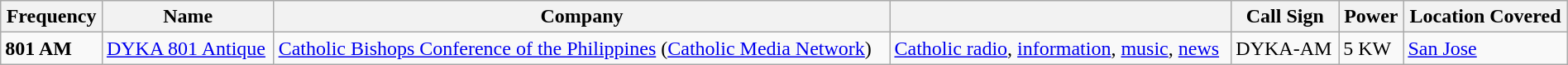<table class="sortable wikitable" style="width:100%">
<tr>
<th>Frequency</th>
<th>Name</th>
<th>Company</th>
<th></th>
<th>Call Sign</th>
<th>Power</th>
<th>Location Covered</th>
</tr>
<tr>
<td><strong>801 AM</strong></td>
<td><a href='#'>DYKA 801 Antique</a></td>
<td><a href='#'>Catholic Bishops Conference of the Philippines</a> (<a href='#'>Catholic Media Network</a>)</td>
<td><a href='#'>Catholic radio</a>, <a href='#'>information</a>, <a href='#'>music</a>, <a href='#'>news</a></td>
<td>DYKA-AM</td>
<td>5 KW</td>
<td><a href='#'>San Jose</a></td>
</tr>
</table>
